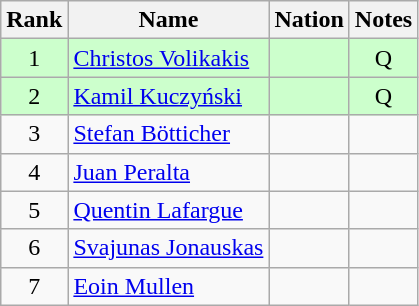<table class="wikitable sortable" style="text-align:center">
<tr>
<th>Rank</th>
<th>Name</th>
<th>Nation</th>
<th>Notes</th>
</tr>
<tr bgcolor=ccffcc>
<td>1</td>
<td align=left><a href='#'>Christos Volikakis</a></td>
<td align=left></td>
<td>Q</td>
</tr>
<tr bgcolor=ccffcc>
<td>2</td>
<td align=left><a href='#'>Kamil Kuczyński</a></td>
<td align=left></td>
<td>Q</td>
</tr>
<tr>
<td>3</td>
<td align=left><a href='#'>Stefan Bötticher</a></td>
<td align=left></td>
<td></td>
</tr>
<tr>
<td>4</td>
<td align=left><a href='#'>Juan Peralta</a></td>
<td align=left></td>
<td></td>
</tr>
<tr>
<td>5</td>
<td align=left><a href='#'>Quentin Lafargue</a></td>
<td align=left></td>
<td></td>
</tr>
<tr>
<td>6</td>
<td align=left><a href='#'>Svajunas Jonauskas</a></td>
<td align=left></td>
<td></td>
</tr>
<tr>
<td>7</td>
<td align=left><a href='#'>Eoin Mullen</a></td>
<td align=left></td>
<td></td>
</tr>
</table>
